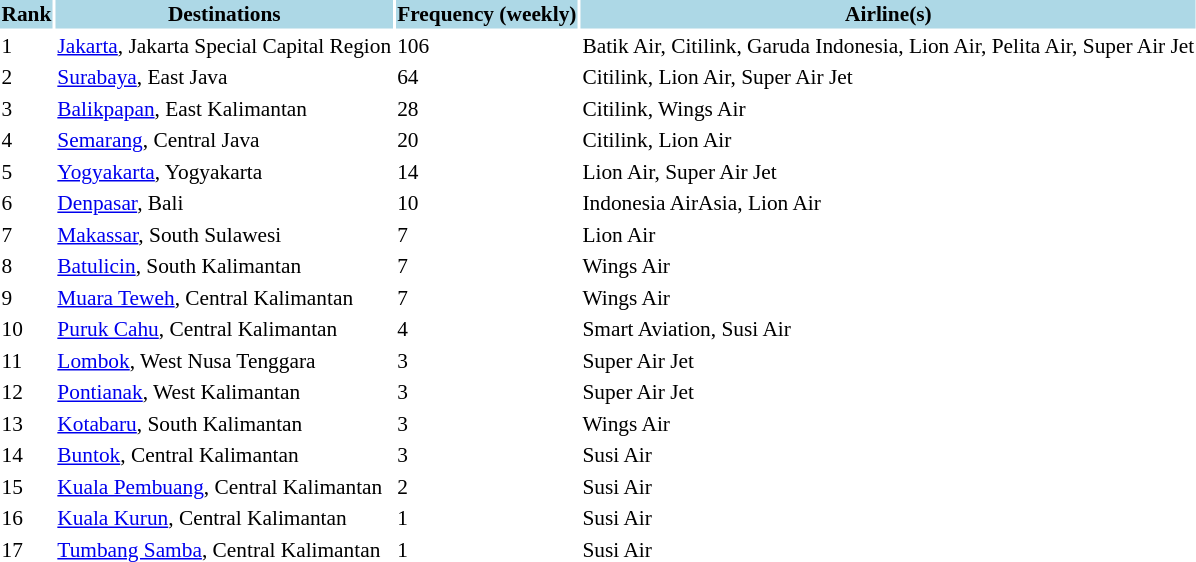<table class="sortable" style="font-size:89%; align=center;">
<tr style="background:lightblue;">
<th>Rank</th>
<th>Destinations</th>
<th>Frequency (weekly)</th>
<th>Airline(s)</th>
</tr>
<tr>
<td>1</td>
<td> <a href='#'>Jakarta</a>, Jakarta Special Capital Region</td>
<td>106</td>
<td>Batik Air, Citilink, Garuda Indonesia, Lion Air, Pelita Air, Super Air Jet</td>
</tr>
<tr>
<td>2</td>
<td> <a href='#'>Surabaya</a>, East Java</td>
<td>64</td>
<td>Citilink, Lion Air, Super Air Jet</td>
</tr>
<tr>
<td>3</td>
<td> <a href='#'>Balikpapan</a>, East Kalimantan</td>
<td>28</td>
<td>Citilink, Wings Air</td>
</tr>
<tr>
<td>4</td>
<td> <a href='#'>Semarang</a>, Central Java</td>
<td>20</td>
<td>Citilink, Lion Air</td>
</tr>
<tr>
<td>5</td>
<td> <a href='#'>Yogyakarta</a>, Yogyakarta</td>
<td>14</td>
<td>Lion Air, Super Air Jet</td>
</tr>
<tr>
<td>6</td>
<td> <a href='#'>Denpasar</a>, Bali</td>
<td>10</td>
<td>Indonesia AirAsia, Lion Air</td>
</tr>
<tr>
<td>7</td>
<td> <a href='#'>Makassar</a>, South Sulawesi</td>
<td>7</td>
<td>Lion Air</td>
</tr>
<tr>
<td>8</td>
<td> <a href='#'>Batulicin</a>, South Kalimantan</td>
<td>7</td>
<td>Wings Air</td>
</tr>
<tr>
<td>9</td>
<td> <a href='#'>Muara Teweh</a>, Central Kalimantan</td>
<td>7</td>
<td>Wings Air</td>
</tr>
<tr>
<td>10</td>
<td> <a href='#'>Puruk Cahu</a>, Central Kalimantan</td>
<td>4</td>
<td>Smart Aviation, Susi Air</td>
</tr>
<tr>
<td>11</td>
<td> <a href='#'>Lombok</a>, West Nusa Tenggara</td>
<td>3</td>
<td>Super Air Jet</td>
</tr>
<tr>
<td>12</td>
<td> <a href='#'>Pontianak</a>, West Kalimantan</td>
<td>3</td>
<td>Super Air Jet</td>
</tr>
<tr>
<td>13</td>
<td> <a href='#'>Kotabaru</a>, South Kalimantan</td>
<td>3</td>
<td>Wings Air</td>
</tr>
<tr>
<td>14</td>
<td> <a href='#'>Buntok</a>, Central Kalimantan</td>
<td>3</td>
<td>Susi Air</td>
</tr>
<tr>
<td>15</td>
<td> <a href='#'>Kuala Pembuang</a>, Central Kalimantan</td>
<td>2</td>
<td>Susi Air</td>
</tr>
<tr>
<td>16</td>
<td> <a href='#'>Kuala Kurun</a>, Central Kalimantan</td>
<td>1</td>
<td>Susi Air</td>
</tr>
<tr>
<td>17</td>
<td> <a href='#'>Tumbang Samba</a>, Central Kalimantan</td>
<td>1</td>
<td>Susi Air</td>
</tr>
<tr>
</tr>
</table>
